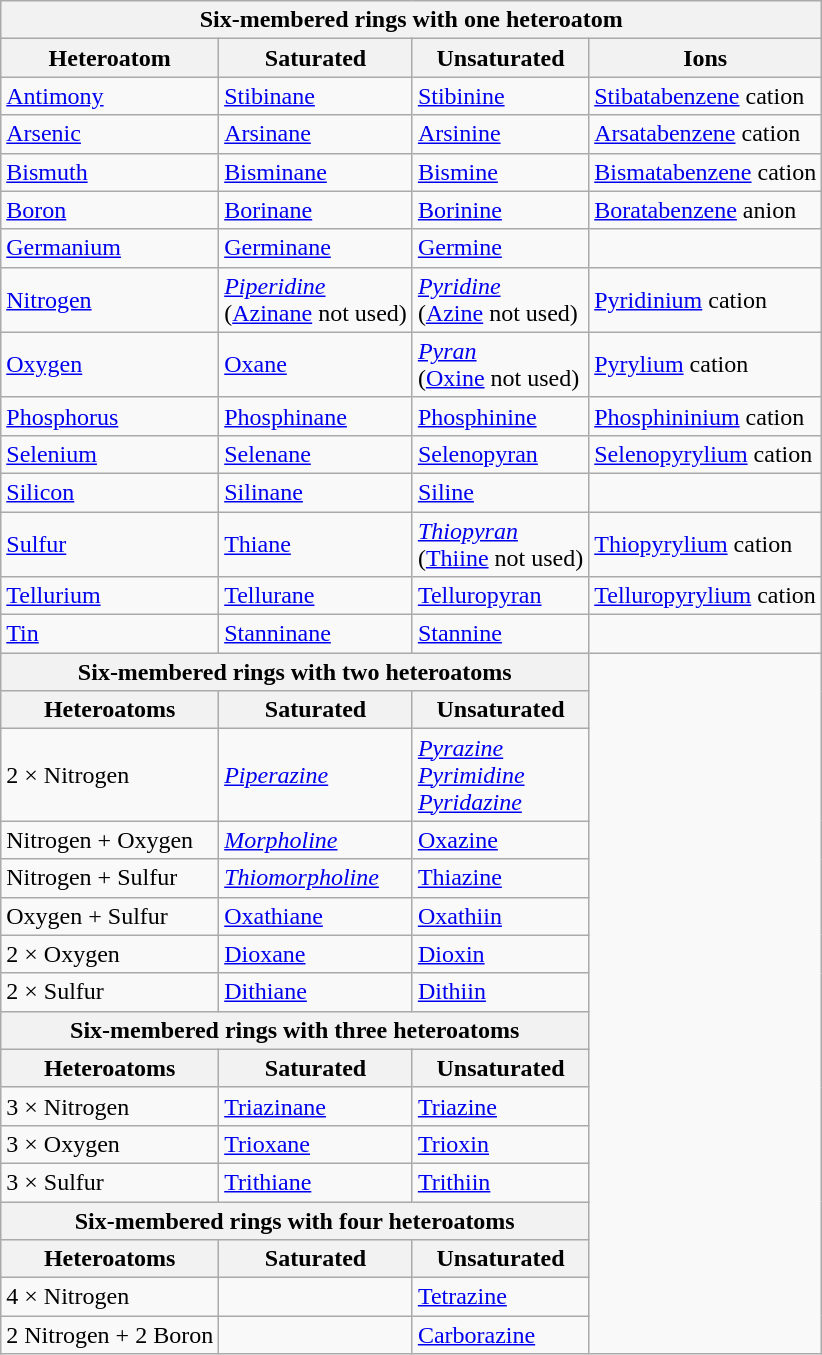<table class="wikitable">
<tr>
<th colspan="4">Six-membered rings with one heteroatom</th>
</tr>
<tr>
<th>Heteroatom</th>
<th>Saturated</th>
<th>Unsaturated</th>
<th>Ions</th>
</tr>
<tr>
<td><a href='#'>Antimony</a></td>
<td><a href='#'>Stibinane</a></td>
<td><a href='#'>Stibinine</a></td>
<td><a href='#'>Stibatabenzene</a> cation</td>
</tr>
<tr>
<td><a href='#'>Arsenic</a></td>
<td><a href='#'>Arsinane</a></td>
<td><a href='#'>Arsinine</a></td>
<td><a href='#'>Arsatabenzene</a> cation</td>
</tr>
<tr>
<td><a href='#'>Bismuth</a></td>
<td><a href='#'>Bisminane</a></td>
<td><a href='#'>Bismine</a></td>
<td><a href='#'>Bismatabenzene</a> cation</td>
</tr>
<tr>
<td><a href='#'>Boron</a></td>
<td><a href='#'>Borinane</a></td>
<td><a href='#'>Borinine</a></td>
<td><a href='#'>Boratabenzene</a> anion</td>
</tr>
<tr>
<td><a href='#'>Germanium</a></td>
<td><a href='#'>Germinane</a></td>
<td><a href='#'>Germine</a></td>
<td></td>
</tr>
<tr>
<td><a href='#'>Nitrogen</a></td>
<td><em><a href='#'>Piperidine</a></em><br>(<a href='#'>Azinane</a> not used)</td>
<td><em><a href='#'>Pyridine</a></em><br>(<a href='#'>Azine</a> not used)</td>
<td><a href='#'>Pyridinium</a> cation</td>
</tr>
<tr>
<td><a href='#'>Oxygen</a></td>
<td><a href='#'>Oxane</a></td>
<td><em><a href='#'>Pyran</a></em><br>(<a href='#'>Oxine</a> not used)</td>
<td><a href='#'>Pyrylium</a> cation</td>
</tr>
<tr>
<td><a href='#'>Phosphorus</a></td>
<td><a href='#'>Phosphinane</a></td>
<td><a href='#'>Phosphinine</a></td>
<td><a href='#'>Phosphininium</a> cation</td>
</tr>
<tr>
<td><a href='#'>Selenium</a></td>
<td><a href='#'>Selenane</a></td>
<td><a href='#'>Selenopyran</a></td>
<td><a href='#'>Selenopyrylium</a> cation</td>
</tr>
<tr>
<td><a href='#'>Silicon</a></td>
<td><a href='#'>Silinane</a></td>
<td><a href='#'>Siline</a></td>
<td></td>
</tr>
<tr>
<td><a href='#'>Sulfur</a></td>
<td><a href='#'>Thiane</a></td>
<td><em><a href='#'>Thiopyran</a></em><br>(<a href='#'>Thiine</a> not used)</td>
<td><a href='#'>Thiopyrylium</a> cation</td>
</tr>
<tr>
<td><a href='#'>Tellurium</a></td>
<td><a href='#'>Tellurane</a></td>
<td><a href='#'>Telluropyran</a></td>
<td><a href='#'>Telluropyrylium</a> cation</td>
</tr>
<tr>
<td><a href='#'>Tin</a></td>
<td><a href='#'>Stanninane</a></td>
<td><a href='#'>Stannine</a></td>
<td></td>
</tr>
<tr>
<th colspan="3">Six-membered rings with two heteroatoms</th>
</tr>
<tr>
<th>Heteroatoms</th>
<th>Saturated</th>
<th>Unsaturated</th>
</tr>
<tr>
<td>2 × Nitrogen</td>
<td><em><a href='#'>Piperazine</a></em></td>
<td><em><a href='#'>Pyrazine</a></em><br><em><a href='#'>Pyrimidine</a></em><br><em><a href='#'>Pyridazine</a></em></td>
</tr>
<tr>
<td>Nitrogen + Oxygen</td>
<td><em><a href='#'>Morpholine</a></em></td>
<td><a href='#'>Oxazine</a></td>
</tr>
<tr>
<td>Nitrogen + Sulfur</td>
<td><em><a href='#'>Thiomorpholine</a></em></td>
<td><a href='#'>Thiazine</a></td>
</tr>
<tr>
<td>Oxygen + Sulfur</td>
<td><a href='#'>Oxathiane</a></td>
<td><a href='#'>Oxathiin</a></td>
</tr>
<tr>
<td>2 × Oxygen</td>
<td><a href='#'>Dioxane</a></td>
<td><a href='#'>Dioxin</a></td>
</tr>
<tr>
<td>2 × Sulfur</td>
<td><a href='#'>Dithiane</a></td>
<td><a href='#'>Dithiin</a></td>
</tr>
<tr>
<th colspan="3">Six-membered rings with three heteroatoms</th>
</tr>
<tr>
<th>Heteroatoms</th>
<th>Saturated</th>
<th>Unsaturated</th>
</tr>
<tr>
<td>3 × Nitrogen</td>
<td><a href='#'>Triazinane</a></td>
<td><a href='#'>Triazine</a></td>
</tr>
<tr>
<td>3 × Oxygen</td>
<td><a href='#'>Trioxane</a></td>
<td><a href='#'>Trioxin</a></td>
</tr>
<tr>
<td>3 × Sulfur</td>
<td><a href='#'>Trithiane</a></td>
<td><a href='#'>Trithiin</a></td>
</tr>
<tr>
<th colspan="3">Six-membered rings with four heteroatoms</th>
</tr>
<tr>
<th>Heteroatoms</th>
<th>Saturated</th>
<th>Unsaturated</th>
</tr>
<tr>
<td>4 × Nitrogen</td>
<td></td>
<td><a href='#'>Tetrazine</a></td>
</tr>
<tr>
<td>2 Nitrogen + 2 Boron</td>
<td></td>
<td><a href='#'>Carborazine</a></td>
</tr>
</table>
